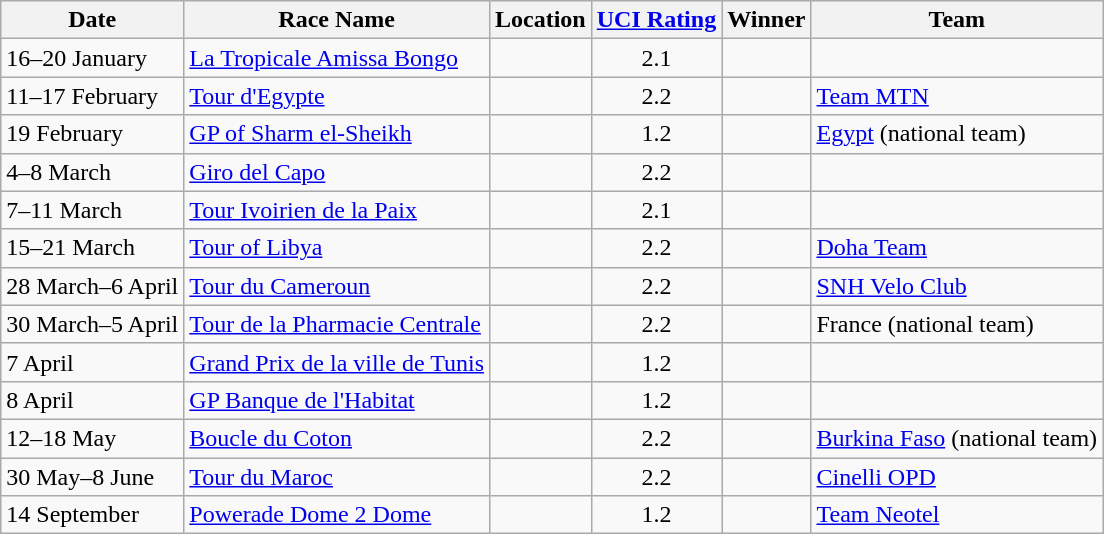<table class="wikitable sortable">
<tr>
<th>Date</th>
<th>Race Name</th>
<th>Location</th>
<th><a href='#'>UCI Rating</a></th>
<th>Winner</th>
<th>Team</th>
</tr>
<tr>
<td>16–20 January</td>
<td><a href='#'>La Tropicale Amissa Bongo</a></td>
<td></td>
<td align=center>2.1</td>
<td></td>
<td></td>
</tr>
<tr>
<td>11–17 February</td>
<td><a href='#'>Tour d'Egypte</a></td>
<td></td>
<td align=center>2.2</td>
<td></td>
<td><a href='#'>Team MTN</a></td>
</tr>
<tr>
<td>19 February</td>
<td><a href='#'>GP of Sharm el-Sheikh</a></td>
<td></td>
<td align=center>1.2</td>
<td></td>
<td><a href='#'>Egypt</a> (national team)</td>
</tr>
<tr>
<td>4–8 March</td>
<td><a href='#'>Giro del Capo</a></td>
<td></td>
<td align=center>2.2</td>
<td></td>
<td></td>
</tr>
<tr>
<td>7–11 March</td>
<td><a href='#'>Tour Ivoirien de la Paix</a></td>
<td></td>
<td align=center>2.1</td>
<td></td>
<td></td>
</tr>
<tr>
<td>15–21 March</td>
<td><a href='#'>Tour of Libya</a></td>
<td></td>
<td align=center>2.2</td>
<td></td>
<td><a href='#'>Doha Team</a></td>
</tr>
<tr>
<td>28 March–6 April</td>
<td><a href='#'>Tour du Cameroun</a></td>
<td></td>
<td align=center>2.2</td>
<td></td>
<td><a href='#'>SNH Velo Club</a></td>
</tr>
<tr>
<td>30 March–5 April</td>
<td><a href='#'>Tour de la Pharmacie Centrale</a></td>
<td></td>
<td align=center>2.2</td>
<td></td>
<td>France (national team)</td>
</tr>
<tr>
<td>7 April</td>
<td><a href='#'>Grand Prix de la ville de Tunis</a></td>
<td></td>
<td align=center>1.2</td>
<td></td>
<td></td>
</tr>
<tr>
<td>8 April</td>
<td><a href='#'>GP Banque de l'Habitat</a></td>
<td></td>
<td align=center>1.2</td>
<td></td>
<td></td>
</tr>
<tr>
<td>12–18 May</td>
<td><a href='#'>Boucle du Coton</a></td>
<td></td>
<td align=center>2.2</td>
<td></td>
<td><a href='#'>Burkina Faso</a> (national team)</td>
</tr>
<tr>
<td>30 May–8 June</td>
<td><a href='#'>Tour du Maroc</a></td>
<td></td>
<td align=center>2.2</td>
<td></td>
<td><a href='#'>Cinelli OPD</a></td>
</tr>
<tr>
<td>14 September</td>
<td><a href='#'>Powerade Dome 2 Dome</a></td>
<td></td>
<td align=center>1.2</td>
<td></td>
<td><a href='#'>Team Neotel</a></td>
</tr>
</table>
